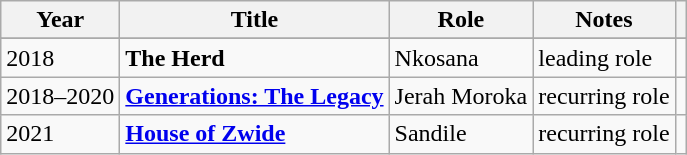<table class="wikitable sortable">
<tr>
<th>Year</th>
<th>Title</th>
<th>Role</th>
<th>Notes</th>
<th></th>
</tr>
<tr>
</tr>
<tr>
<td>2018</td>
<td><strong>The Herd</strong></td>
<td>Nkosana</td>
<td>leading role</td>
<td></td>
</tr>
<tr>
<td>2018–2020</td>
<td><strong><a href='#'>Generations: The Legacy</a></strong></td>
<td>Jerah Moroka</td>
<td>recurring role</td>
<td></td>
</tr>
<tr>
<td>2021</td>
<td><strong><a href='#'>House of Zwide</a></strong></td>
<td>Sandile</td>
<td>recurring role</td>
<td></td>
</tr>
</table>
